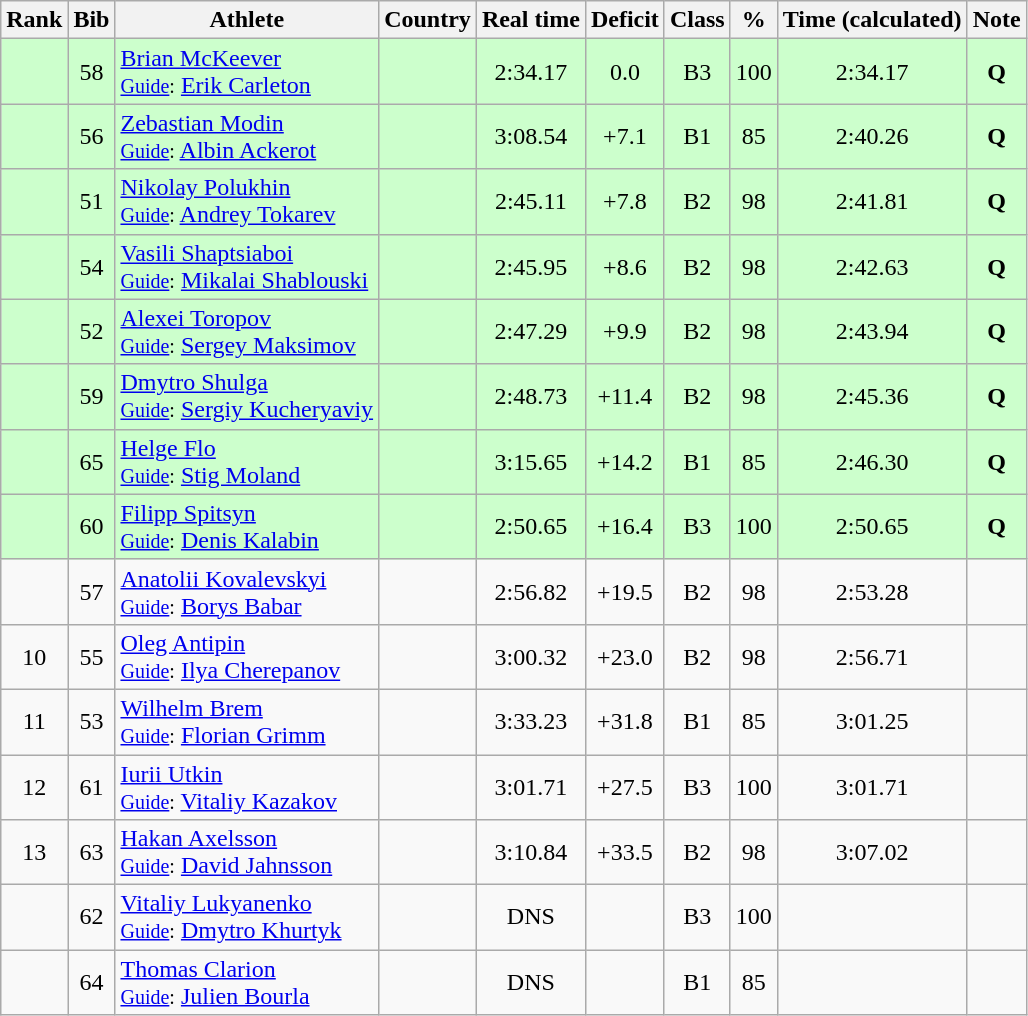<table class="wikitable sortable" style="text-align:center">
<tr>
<th>Rank</th>
<th>Bib</th>
<th>Athlete</th>
<th>Country</th>
<th>Real time</th>
<th>Deficit</th>
<th>Class</th>
<th>%</th>
<th>Time (calculated)</th>
<th>Note</th>
</tr>
<tr bgcolor=ccffcc>
<td></td>
<td>58</td>
<td align=left><a href='#'>Brian McKeever</a><br><small><a href='#'>Guide</a>:</small> <a href='#'>Erik Carleton</a></td>
<td align=left></td>
<td>2:34.17</td>
<td>0.0</td>
<td>B3</td>
<td>100</td>
<td>2:34.17</td>
<td><strong>Q</strong></td>
</tr>
<tr bgcolor=ccffcc>
<td></td>
<td>56</td>
<td align=left><a href='#'>Zebastian Modin</a><br><small><a href='#'>Guide</a>:</small> <a href='#'>Albin Ackerot</a></td>
<td align=left></td>
<td>3:08.54</td>
<td>+7.1</td>
<td>B1</td>
<td>85</td>
<td>2:40.26</td>
<td><strong>Q</strong></td>
</tr>
<tr bgcolor=ccffcc>
<td></td>
<td>51</td>
<td align=left><a href='#'>Nikolay Polukhin</a><br><small><a href='#'>Guide</a>:</small> <a href='#'>Andrey Tokarev</a></td>
<td align=left></td>
<td>2:45.11</td>
<td>+7.8</td>
<td>B2</td>
<td>98</td>
<td>2:41.81</td>
<td><strong>Q</strong></td>
</tr>
<tr bgcolor=ccffcc>
<td></td>
<td>54</td>
<td align=left><a href='#'>Vasili Shaptsiaboi</a><br><small><a href='#'>Guide</a>:</small> <a href='#'>Mikalai Shablouski</a></td>
<td align=left></td>
<td>2:45.95</td>
<td>+8.6</td>
<td>B2</td>
<td>98</td>
<td>2:42.63</td>
<td><strong>Q</strong></td>
</tr>
<tr bgcolor=ccffcc>
<td></td>
<td>52</td>
<td align=left><a href='#'>Alexei Toropov</a><br><small><a href='#'>Guide</a>:</small> <a href='#'>Sergey Maksimov</a></td>
<td align=left></td>
<td>2:47.29</td>
<td>+9.9</td>
<td>B2</td>
<td>98</td>
<td>2:43.94</td>
<td><strong>Q</strong></td>
</tr>
<tr bgcolor=ccffcc>
<td></td>
<td>59</td>
<td align=left><a href='#'>Dmytro Shulga</a><br><small><a href='#'>Guide</a>:</small> <a href='#'>Sergiy Kucheryaviy</a></td>
<td align=left></td>
<td>2:48.73</td>
<td>+11.4</td>
<td>B2</td>
<td>98</td>
<td>2:45.36</td>
<td><strong>Q</strong></td>
</tr>
<tr bgcolor=ccffcc>
<td></td>
<td>65</td>
<td align=left><a href='#'>Helge Flo</a><br><small><a href='#'>Guide</a>:</small> <a href='#'>Stig Moland</a></td>
<td align=left></td>
<td>3:15.65</td>
<td>+14.2</td>
<td>B1</td>
<td>85</td>
<td>2:46.30</td>
<td><strong>Q</strong></td>
</tr>
<tr bgcolor=ccffcc>
<td></td>
<td>60</td>
<td align=left><a href='#'>Filipp Spitsyn</a><br><small><a href='#'>Guide</a>:</small> <a href='#'>Denis Kalabin</a></td>
<td align=left></td>
<td>2:50.65</td>
<td>+16.4</td>
<td>B3</td>
<td>100</td>
<td>2:50.65</td>
<td><strong>Q</strong></td>
</tr>
<tr>
<td></td>
<td>57</td>
<td align=left><a href='#'>Anatolii Kovalevskyi</a><br><small><a href='#'>Guide</a>:</small> <a href='#'>Borys Babar</a></td>
<td align=left></td>
<td>2:56.82</td>
<td>+19.5</td>
<td>B2</td>
<td>98</td>
<td>2:53.28</td>
<td></td>
</tr>
<tr>
<td>10</td>
<td>55</td>
<td align=left><a href='#'>Oleg Antipin</a><br><small><a href='#'>Guide</a>:</small> <a href='#'>Ilya Cherepanov</a></td>
<td align=left></td>
<td>3:00.32</td>
<td>+23.0</td>
<td>B2</td>
<td>98</td>
<td>2:56.71</td>
<td></td>
</tr>
<tr>
<td>11</td>
<td>53</td>
<td align=left><a href='#'>Wilhelm Brem</a><br><small><a href='#'>Guide</a>:</small> <a href='#'>Florian Grimm</a></td>
<td align=left></td>
<td>3:33.23</td>
<td>+31.8</td>
<td>B1</td>
<td>85</td>
<td>3:01.25</td>
<td></td>
</tr>
<tr>
<td>12</td>
<td>61</td>
<td align=left><a href='#'>Iurii Utkin</a><br><small><a href='#'>Guide</a>:</small> <a href='#'>Vitaliy Kazakov</a></td>
<td align=left></td>
<td>3:01.71</td>
<td>+27.5</td>
<td>B3</td>
<td>100</td>
<td>3:01.71</td>
<td></td>
</tr>
<tr>
<td>13</td>
<td>63</td>
<td align=left><a href='#'>Hakan Axelsson</a><br><small><a href='#'>Guide</a>:</small> <a href='#'>David Jahnsson</a></td>
<td align=left></td>
<td>3:10.84</td>
<td>+33.5</td>
<td>B2</td>
<td>98</td>
<td>3:07.02</td>
<td></td>
</tr>
<tr>
<td></td>
<td>62</td>
<td align=left><a href='#'>Vitaliy Lukyanenko</a><br><small><a href='#'>Guide</a>:</small> <a href='#'>Dmytro Khurtyk</a></td>
<td align=left></td>
<td>DNS</td>
<td></td>
<td>B3</td>
<td>100</td>
<td></td>
<td></td>
</tr>
<tr>
<td></td>
<td>64</td>
<td align=left><a href='#'>Thomas Clarion</a><br><small><a href='#'>Guide</a>:</small> <a href='#'>Julien Bourla</a></td>
<td align=left></td>
<td>DNS</td>
<td></td>
<td>B1</td>
<td>85</td>
<td></td>
<td></td>
</tr>
</table>
